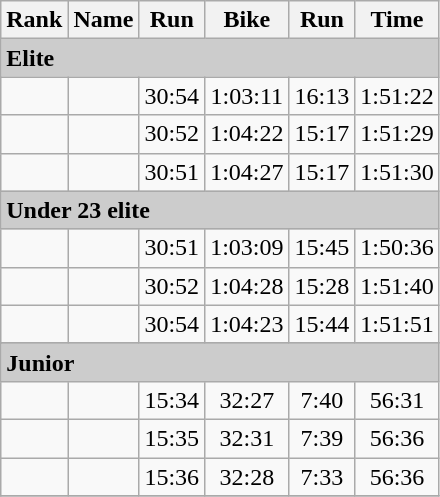<table class="wikitable">
<tr>
<th>Rank</th>
<th>Name</th>
<th>Run</th>
<th>Bike</th>
<th>Run</th>
<th>Time</th>
</tr>
<tr bgcolor="#cccccc">
<td colspan="6" align="left"><strong>Elite</strong></td>
</tr>
<tr align="center">
<td></td>
<td align="left"><strong></strong></td>
<td>30:54</td>
<td>1:03:11</td>
<td>16:13</td>
<td>1:51:22</td>
</tr>
<tr align="center">
<td></td>
<td align="left"></td>
<td>30:52</td>
<td>1:04:22</td>
<td>15:17</td>
<td>1:51:29</td>
</tr>
<tr align="center">
<td></td>
<td align="left"></td>
<td>30:51</td>
<td>1:04:27</td>
<td>15:17</td>
<td>1:51:30</td>
</tr>
<tr bgcolor="#cccccc">
<td colspan="6" align="left"><strong>Under 23 elite</strong></td>
</tr>
<tr align="center">
<td></td>
<td align="left"><strong></strong></td>
<td>30:51</td>
<td>1:03:09</td>
<td>15:45</td>
<td>1:50:36</td>
</tr>
<tr align="center">
<td></td>
<td align="left"></td>
<td>30:52</td>
<td>1:04:28</td>
<td>15:28</td>
<td>1:51:40</td>
</tr>
<tr align="center">
<td></td>
<td align="left"></td>
<td>30:54</td>
<td>1:04:23</td>
<td>15:44</td>
<td>1:51:51</td>
</tr>
<tr align="center">
</tr>
<tr bgcolor="#cccccc">
<td colspan="6" align="left"><strong>Junior</strong></td>
</tr>
<tr align="center">
<td></td>
<td align="left"><strong></strong></td>
<td>15:34</td>
<td>32:27</td>
<td>7:40</td>
<td>56:31</td>
</tr>
<tr align="center">
<td></td>
<td align="left"></td>
<td>15:35</td>
<td>32:31</td>
<td>7:39</td>
<td>56:36</td>
</tr>
<tr align="center">
<td></td>
<td align="left"></td>
<td>15:36</td>
<td>32:28</td>
<td>7:33</td>
<td>56:36</td>
</tr>
<tr align="center">
</tr>
</table>
